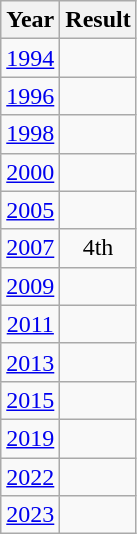<table class="wikitable" style="text-align:center">
<tr>
<th>Year</th>
<th>Result</th>
</tr>
<tr>
<td><a href='#'>1994</a></td>
<td></td>
</tr>
<tr>
<td><a href='#'>1996</a></td>
<td></td>
</tr>
<tr>
<td><a href='#'>1998</a></td>
<td></td>
</tr>
<tr>
<td><a href='#'>2000</a></td>
<td></td>
</tr>
<tr>
<td><a href='#'>2005</a></td>
<td></td>
</tr>
<tr>
<td><a href='#'>2007</a></td>
<td>4th</td>
</tr>
<tr>
<td><a href='#'>2009</a></td>
<td></td>
</tr>
<tr>
<td><a href='#'>2011</a></td>
<td></td>
</tr>
<tr>
<td><a href='#'>2013</a></td>
<td></td>
</tr>
<tr>
<td><a href='#'>2015</a></td>
<td></td>
</tr>
<tr>
<td><a href='#'>2019</a></td>
<td></td>
</tr>
<tr>
<td><a href='#'>2022</a></td>
<td></td>
</tr>
<tr>
<td><a href='#'>2023</a></td>
<td></td>
</tr>
</table>
